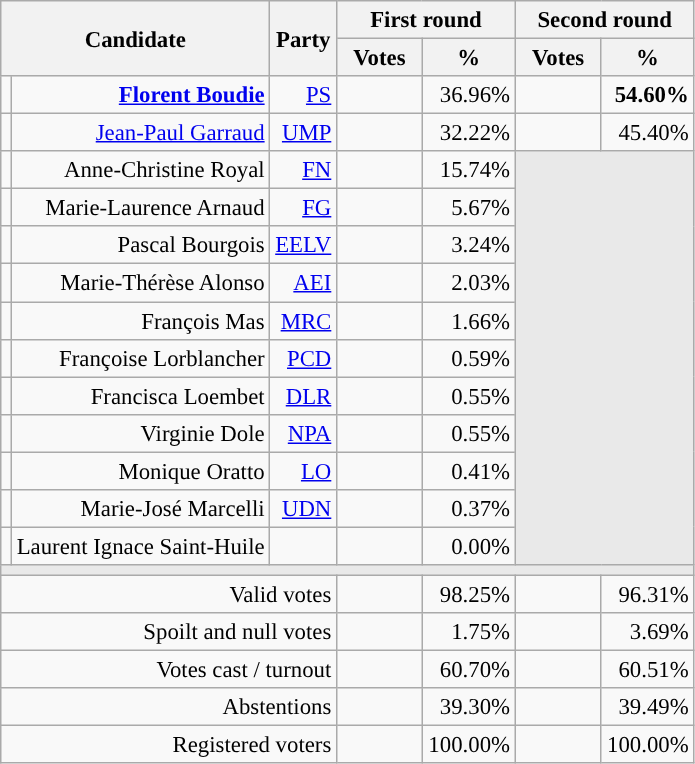<table class="wikitable" style="text-align:right;font-size:95%;">
<tr>
<th rowspan=2 colspan=2>Candidate</th>
<th rowspan=2 colspan=1>Party</th>
<th colspan=2>First round</th>
<th colspan=2>Second round</th>
</tr>
<tr>
<th style="width:50px;">Votes</th>
<th style="width:55px;">%</th>
<th style="width:50px;">Votes</th>
<th style="width:55px;">%</th>
</tr>
<tr>
<td style="color:inherit;background-color:"></td>
<td><strong><a href='#'>Florent Boudie</a></strong></td>
<td><a href='#'>PS</a></td>
<td></td>
<td>36.96%</td>
<td><strong></strong></td>
<td><strong>54.60%</strong></td>
</tr>
<tr>
<td style="color:inherit;background-color:"></td>
<td><a href='#'>Jean-Paul Garraud</a></td>
<td><a href='#'>UMP</a></td>
<td></td>
<td>32.22%</td>
<td></td>
<td>45.40%</td>
</tr>
<tr>
<td style="color:inherit;background-color:"></td>
<td>Anne-Christine Royal</td>
<td><a href='#'>FN</a></td>
<td></td>
<td>15.74%</td>
<td colspan=7 rowspan=11 style="background-color:#E9E9E9;"></td>
</tr>
<tr>
<td style="color:inherit;background-color:"></td>
<td>Marie-Laurence Arnaud</td>
<td><a href='#'>FG</a></td>
<td></td>
<td>5.67%</td>
</tr>
<tr>
<td style="color:inherit;background-color:"></td>
<td>Pascal Bourgois</td>
<td><a href='#'>EELV</a></td>
<td></td>
<td>3.24%</td>
</tr>
<tr>
<td style="color:inherit;background-color:"></td>
<td>Marie-Thérèse Alonso</td>
<td><a href='#'>AEI</a></td>
<td></td>
<td>2.03%</td>
</tr>
<tr>
<td style="color:inherit;background-color:"></td>
<td>François Mas</td>
<td><a href='#'>MRC</a></td>
<td></td>
<td>1.66%</td>
</tr>
<tr>
<td style="color:inherit;background-color:"></td>
<td>Françoise Lorblancher</td>
<td><a href='#'>PCD</a></td>
<td></td>
<td>0.59%</td>
</tr>
<tr>
<td style="color:inherit;background-color:"></td>
<td>Francisca Loembet</td>
<td><a href='#'>DLR</a></td>
<td></td>
<td>0.55%</td>
</tr>
<tr>
<td style="color:inherit;background-color:"></td>
<td>Virginie Dole</td>
<td><a href='#'>NPA</a></td>
<td></td>
<td>0.55%</td>
</tr>
<tr>
<td style="color:inherit;background-color:"></td>
<td>Monique Oratto</td>
<td><a href='#'>LO</a></td>
<td></td>
<td>0.41%</td>
</tr>
<tr>
<td style="color:inherit;background-color:"></td>
<td>Marie-José Marcelli</td>
<td><a href='#'>UDN</a></td>
<td></td>
<td>0.37%</td>
</tr>
<tr>
<td style="background-color:;"></td>
<td>Laurent Ignace Saint-Huile</td>
<td></td>
<td></td>
<td>0.00%</td>
</tr>
<tr>
<td colspan=7 style="background-color:#E9E9E9;"></td>
</tr>
<tr>
<td colspan=3>Valid votes</td>
<td></td>
<td>98.25%</td>
<td></td>
<td>96.31%</td>
</tr>
<tr>
<td colspan=3>Spoilt and null votes</td>
<td></td>
<td>1.75%</td>
<td></td>
<td>3.69%</td>
</tr>
<tr>
<td colspan=3>Votes cast / turnout</td>
<td></td>
<td>60.70%</td>
<td></td>
<td>60.51%</td>
</tr>
<tr>
<td colspan=3>Abstentions</td>
<td></td>
<td>39.30%</td>
<td></td>
<td>39.49%</td>
</tr>
<tr>
<td colspan=3>Registered voters</td>
<td></td>
<td>100.00%</td>
<td></td>
<td>100.00%</td>
</tr>
</table>
